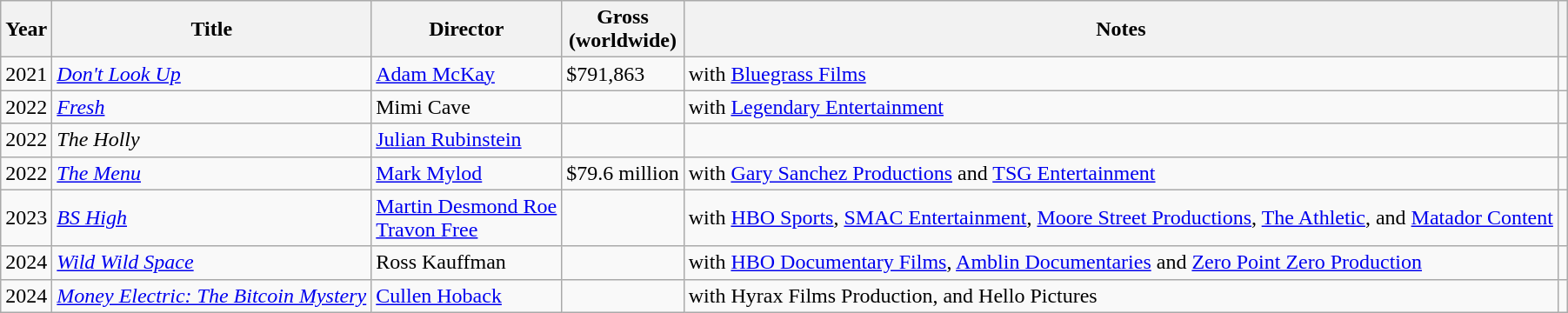<table class="wikitable sortable">
<tr>
<th>Year</th>
<th>Title</th>
<th>Director</th>
<th>Gross<br>(worldwide)</th>
<th class="unsortable">Notes</th>
<th class="unsortable"></th>
</tr>
<tr>
<td>2021</td>
<td><em><a href='#'>Don't Look Up</a></em></td>
<td><a href='#'>Adam McKay</a></td>
<td>$791,863</td>
<td>with <a href='#'>Bluegrass Films</a></td>
<td></td>
</tr>
<tr>
<td>2022</td>
<td><em><a href='#'>Fresh</a></em></td>
<td>Mimi Cave</td>
<td></td>
<td>with <a href='#'>Legendary Entertainment</a></td>
<td></td>
</tr>
<tr>
<td>2022</td>
<td><em>The Holly</em></td>
<td><a href='#'>Julian Rubinstein</a></td>
<td></td>
<td></td>
<td></td>
</tr>
<tr>
<td>2022</td>
<td><em><a href='#'>The Menu</a></em></td>
<td><a href='#'>Mark Mylod</a></td>
<td>$79.6 million</td>
<td>with <a href='#'>Gary Sanchez Productions</a> and <a href='#'>TSG Entertainment</a></td>
<td></td>
</tr>
<tr>
<td>2023</td>
<td><em><a href='#'>BS High</a></em></td>
<td><a href='#'>Martin Desmond Roe</a><br><a href='#'>Travon Free</a></td>
<td></td>
<td>with <a href='#'>HBO Sports</a>, <a href='#'>SMAC Entertainment</a>, <a href='#'>Moore Street Productions</a>, <a href='#'>The Athletic</a>, and <a href='#'>Matador Content</a></td>
<td></td>
</tr>
<tr>
<td>2024</td>
<td><em><a href='#'>Wild Wild Space</a></em></td>
<td>Ross Kauffman</td>
<td></td>
<td>with <a href='#'>HBO Documentary Films</a>, <a href='#'>Amblin Documentaries</a> and <a href='#'>Zero Point Zero Production</a></td>
<td></td>
</tr>
<tr>
<td>2024</td>
<td><em><a href='#'>Money Electric: The Bitcoin Mystery</a></em></td>
<td><a href='#'>Cullen Hoback</a></td>
<td></td>
<td>with Hyrax Films Production, and Hello Pictures</td>
<td></td>
</tr>
</table>
